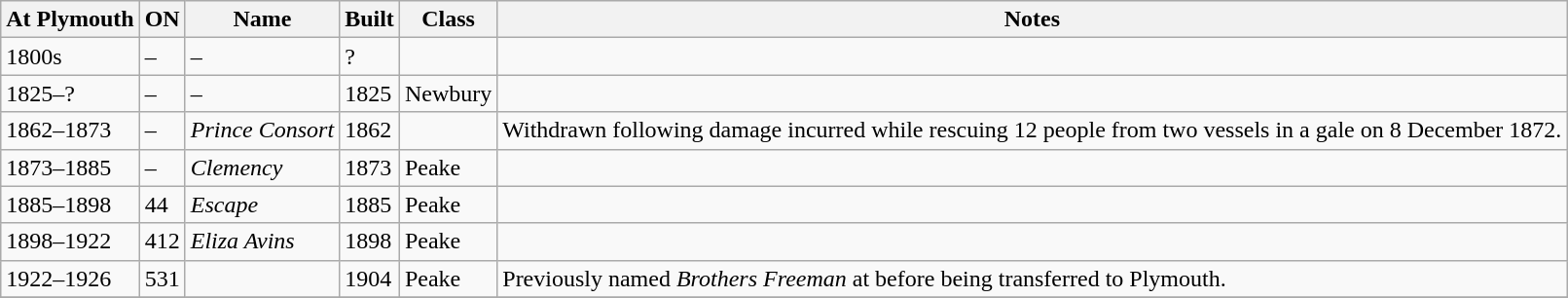<table class="wikitable sortable">
<tr>
<th>At Plymouth</th>
<th>ON</th>
<th>Name</th>
<th>Built</th>
<th>Class</th>
<th class=unsortable>Notes</th>
</tr>
<tr>
<td>1800s</td>
<td>–</td>
<td>–</td>
<td>?</td>
<td></td>
<td></td>
</tr>
<tr>
<td>1825–?</td>
<td>–</td>
<td>–</td>
<td>1825</td>
<td>Newbury</td>
<td></td>
</tr>
<tr>
<td>1862–1873</td>
<td>–</td>
<td><em>Prince Consort</em></td>
<td>1862</td>
<td></td>
<td>Withdrawn following damage incurred while rescuing 12 people from two vessels in a gale on 8 December 1872.</td>
</tr>
<tr>
<td>1873–1885</td>
<td>–</td>
<td><em>Clemency</em></td>
<td>1873</td>
<td>Peake</td>
<td></td>
</tr>
<tr>
<td>1885–1898</td>
<td>44</td>
<td><em>Escape</em></td>
<td>1885</td>
<td>Peake</td>
<td></td>
</tr>
<tr>
<td>1898–1922</td>
<td>412</td>
<td><em>Eliza Avins</em></td>
<td>1898</td>
<td>Peake</td>
<td></td>
</tr>
<tr>
<td>1922–1926</td>
<td>531</td>
<td><em></em></td>
<td>1904</td>
<td>Peake</td>
<td>Previously named <em>Brothers Freeman</em> at  before being transferred to Plymouth.</td>
</tr>
<tr>
</tr>
</table>
